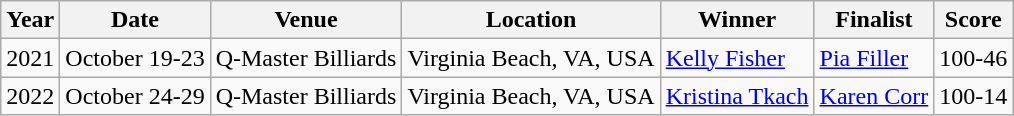<table class="wikitable">
<tr>
<th>Year</th>
<th>Date</th>
<th>Venue</th>
<th>Location</th>
<th>Winner</th>
<th>Finalist</th>
<th>Score</th>
</tr>
<tr>
<td>2021</td>
<td>October 19-23</td>
<td>Q-Master Billiards</td>
<td>Virginia Beach, VA, USA</td>
<td> <a href='#'>Kelly Fisher</a></td>
<td> <a href='#'>Pia Filler</a></td>
<td>100-46</td>
</tr>
<tr>
<td>2022</td>
<td>October 24-29</td>
<td>Q-Master Billiards</td>
<td>Virginia Beach, VA, USA</td>
<td> <a href='#'>Kristina Tkach</a></td>
<td> <a href='#'>Karen Corr</a></td>
<td>100-14</td>
</tr>
</table>
